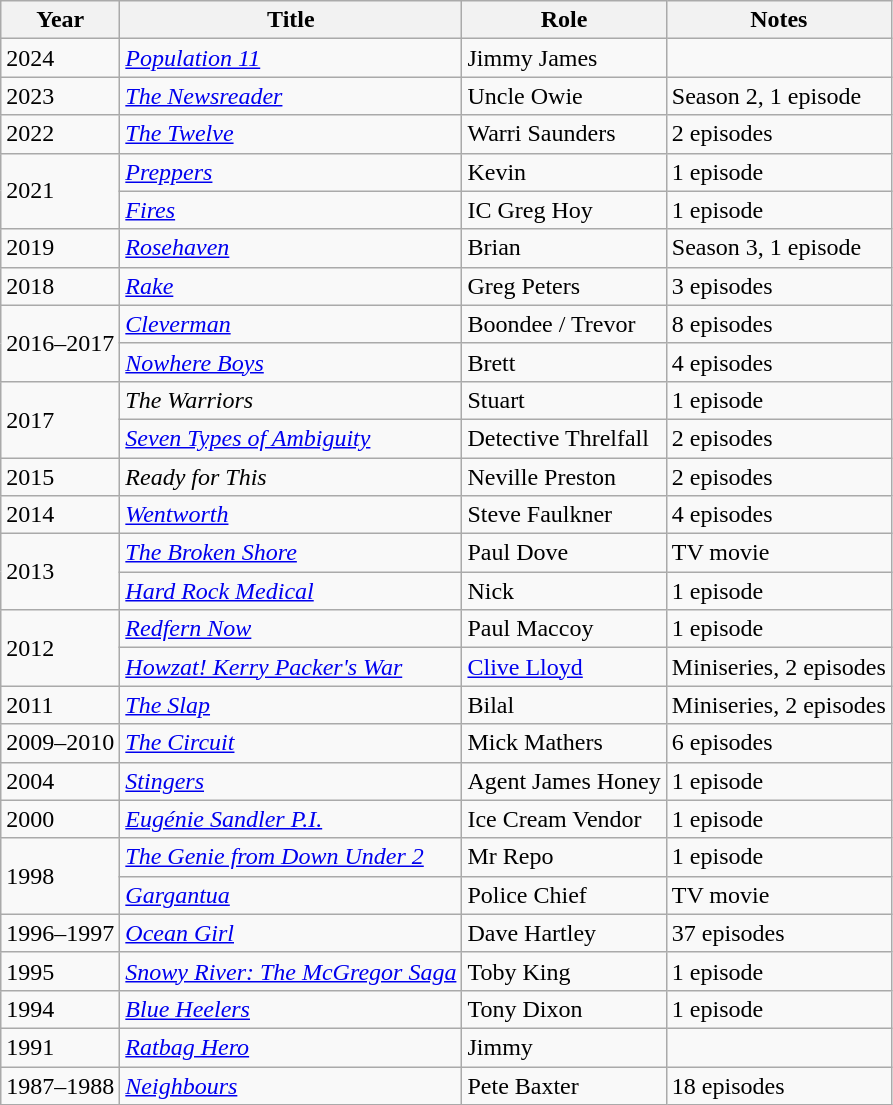<table class="wikitable">
<tr>
<th>Year</th>
<th>Title</th>
<th>Role</th>
<th>Notes</th>
</tr>
<tr>
<td>2024</td>
<td><em><a href='#'>Population 11</a></em></td>
<td>Jimmy James</td>
<td></td>
</tr>
<tr>
<td>2023</td>
<td><em><a href='#'>The Newsreader</a></em></td>
<td>Uncle Owie</td>
<td>Season 2, 1 episode</td>
</tr>
<tr>
<td>2022</td>
<td><em><a href='#'>The Twelve</a></em></td>
<td>Warri Saunders</td>
<td>2 episodes</td>
</tr>
<tr>
<td rowspan="2">2021</td>
<td><em><a href='#'>Preppers</a></em></td>
<td>Kevin</td>
<td>1 episode</td>
</tr>
<tr>
<td><em><a href='#'>Fires</a></em></td>
<td>IC Greg Hoy</td>
<td>1 episode</td>
</tr>
<tr>
<td>2019</td>
<td><em><a href='#'>Rosehaven</a></em></td>
<td>Brian</td>
<td>Season 3, 1 episode</td>
</tr>
<tr>
<td>2018</td>
<td><em><a href='#'>Rake</a></em></td>
<td>Greg Peters</td>
<td>3 episodes</td>
</tr>
<tr>
<td rowspan="2">2016–2017</td>
<td><em><a href='#'>Cleverman</a></em></td>
<td>Boondee / Trevor</td>
<td>8 episodes</td>
</tr>
<tr>
<td><em><a href='#'>Nowhere Boys</a></em></td>
<td>Brett</td>
<td>4 episodes</td>
</tr>
<tr>
<td rowspan="2">2017</td>
<td><em>The Warriors</em></td>
<td>Stuart</td>
<td>1 episode</td>
</tr>
<tr>
<td><em><a href='#'>Seven Types of Ambiguity</a></em></td>
<td>Detective Threlfall</td>
<td>2 episodes</td>
</tr>
<tr>
<td>2015</td>
<td><em>Ready for This</em></td>
<td>Neville Preston</td>
<td>2 episodes</td>
</tr>
<tr>
<td>2014</td>
<td><em><a href='#'>Wentworth</a></em></td>
<td>Steve Faulkner</td>
<td>4 episodes</td>
</tr>
<tr>
<td rowspan="2">2013</td>
<td><em><a href='#'>The Broken Shore</a></em></td>
<td>Paul Dove</td>
<td>TV movie</td>
</tr>
<tr>
<td><em><a href='#'>Hard Rock Medical</a></em></td>
<td>Nick</td>
<td>1 episode</td>
</tr>
<tr>
<td rowspan="2">2012</td>
<td><em><a href='#'>Redfern Now</a></em></td>
<td>Paul Maccoy</td>
<td>1 episode</td>
</tr>
<tr>
<td><em><a href='#'>Howzat! Kerry Packer's War</a></em></td>
<td><a href='#'>Clive Lloyd</a></td>
<td>Miniseries, 2 episodes</td>
</tr>
<tr>
<td>2011</td>
<td><em><a href='#'>The Slap</a></em></td>
<td>Bilal</td>
<td>Miniseries, 2 episodes</td>
</tr>
<tr>
<td>2009–2010</td>
<td><em><a href='#'>The Circuit</a></em></td>
<td>Mick Mathers</td>
<td>6 episodes</td>
</tr>
<tr>
<td>2004</td>
<td><em><a href='#'>Stingers</a></em></td>
<td>Agent James Honey</td>
<td>1 episode</td>
</tr>
<tr>
<td>2000</td>
<td><em><a href='#'>Eugénie Sandler P.I.</a></em></td>
<td>Ice Cream Vendor</td>
<td>1 episode</td>
</tr>
<tr>
<td rowspan="2">1998</td>
<td><em><a href='#'> The Genie from Down Under 2</a></em></td>
<td>Mr Repo</td>
<td>1 episode</td>
</tr>
<tr>
<td><em><a href='#'>Gargantua</a></em></td>
<td>Police Chief</td>
<td>TV movie</td>
</tr>
<tr>
<td>1996–1997</td>
<td><em><a href='#'>Ocean Girl</a></em></td>
<td>Dave Hartley</td>
<td>37 episodes</td>
</tr>
<tr>
<td>1995</td>
<td><em><a href='#'>Snowy River: The McGregor Saga</a></em></td>
<td>Toby King</td>
<td>1 episode</td>
</tr>
<tr>
<td>1994</td>
<td><em><a href='#'>Blue Heelers</a></em></td>
<td>Tony Dixon</td>
<td>1 episode</td>
</tr>
<tr>
<td>1991</td>
<td><em><a href='#'>Ratbag Hero</a></em></td>
<td>Jimmy</td>
<td></td>
</tr>
<tr>
<td>1987–1988</td>
<td><em><a href='#'>Neighbours</a></em></td>
<td>Pete Baxter</td>
<td>18 episodes</td>
</tr>
</table>
